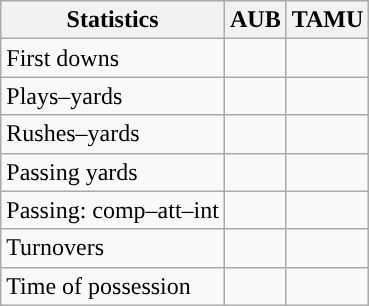<table class="wikitable" style="float:left">
<tr>
<th>Statistics</th>
<th>AUB</th>
<th>TAMU</th>
</tr>
<tr>
<td>First downs</td>
<td></td>
<td></td>
</tr>
<tr>
<td>Plays–yards</td>
<td></td>
<td></td>
</tr>
<tr>
<td>Rushes–yards</td>
<td></td>
<td></td>
</tr>
<tr>
<td>Passing yards</td>
<td></td>
<td></td>
</tr>
<tr>
<td>Passing: comp–att–int</td>
<td></td>
<td></td>
</tr>
<tr>
<td>Turnovers</td>
<td></td>
<td></td>
</tr>
<tr>
<td>Time of possession</td>
<td></td>
<td></td>
</tr>
</table>
